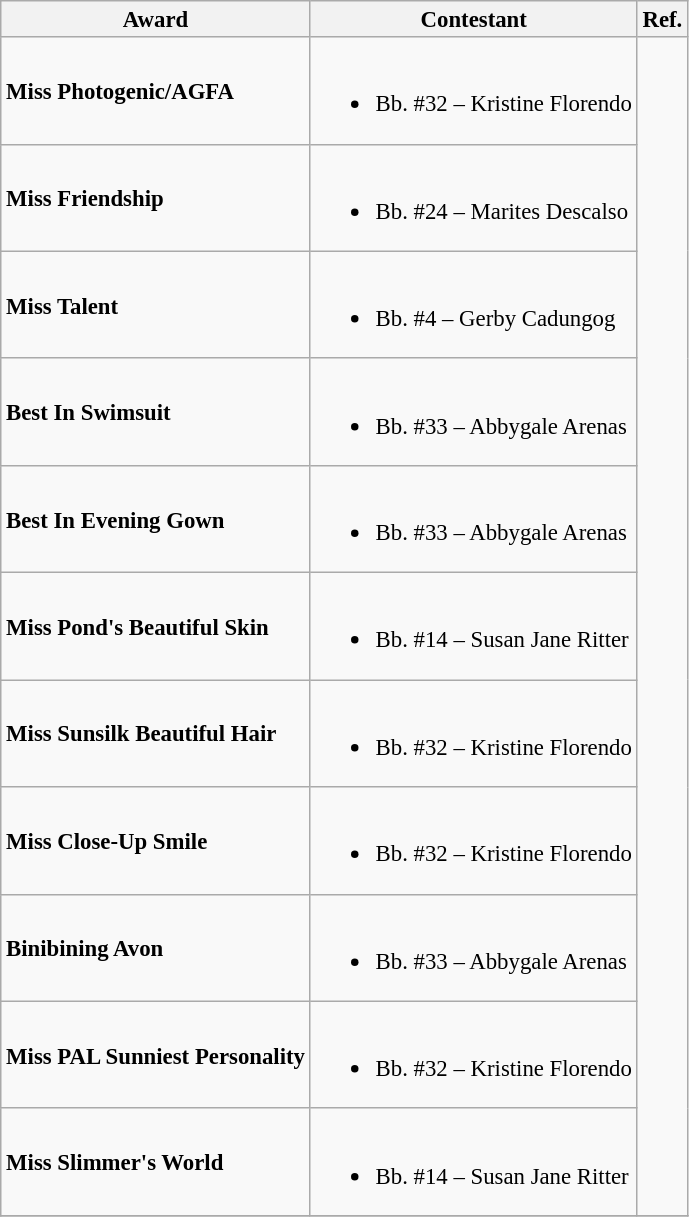<table class="wikitable" style="text-align:left; font-size:95%; line-height:17px; width:auto;">
<tr>
<th>Award</th>
<th>Contestant</th>
<th>Ref.</th>
</tr>
<tr>
<td><strong>Miss Photogenic/AGFA</strong></td>
<td><br><ul><li>Bb. #32 – Kristine Florendo</li></ul></td>
<td rowspan="11"></td>
</tr>
<tr>
<td><strong>Miss Friendship</strong></td>
<td><br><ul><li>Bb. #24 – Marites Descalso</li></ul></td>
</tr>
<tr>
<td><strong>Miss Talent</strong></td>
<td><br><ul><li>Bb. #4 – Gerby Cadungog</li></ul></td>
</tr>
<tr>
<td><strong>Best In Swimsuit</strong></td>
<td><br><ul><li>Bb. #33 – Abbygale Arenas</li></ul></td>
</tr>
<tr>
<td><strong>Best In Evening Gown</strong></td>
<td><br><ul><li>Bb. #33 – Abbygale Arenas</li></ul></td>
</tr>
<tr>
<td><strong>Miss Pond's Beautiful Skin</strong></td>
<td><br><ul><li>Bb. #14 – Susan Jane Ritter</li></ul></td>
</tr>
<tr>
<td><strong>Miss Sunsilk Beautiful Hair</strong></td>
<td><br><ul><li>Bb. #32 – Kristine Florendo</li></ul></td>
</tr>
<tr>
<td><strong>Miss Close-Up Smile</strong></td>
<td><br><ul><li>Bb. #32 – Kristine Florendo</li></ul></td>
</tr>
<tr>
<td><strong>Binibining Avon</strong></td>
<td><br><ul><li>Bb. #33 – Abbygale Arenas</li></ul></td>
</tr>
<tr>
<td><strong>Miss PAL Sunniest Personality</strong></td>
<td><br><ul><li>Bb. #32 – Kristine Florendo</li></ul></td>
</tr>
<tr>
<td><strong>Miss Slimmer's World</strong></td>
<td><br><ul><li>Bb. #14 – Susan Jane Ritter</li></ul></td>
</tr>
<tr>
</tr>
</table>
